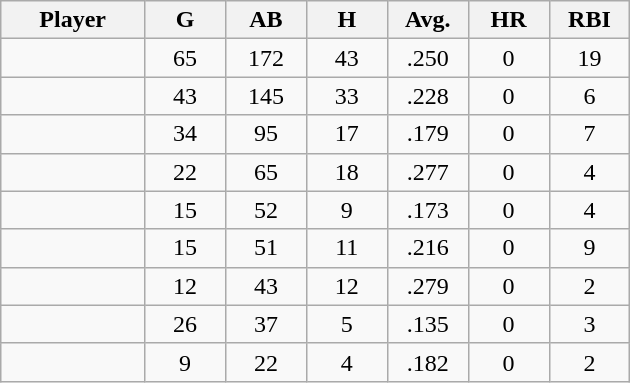<table class="wikitable sortable">
<tr>
<th bgcolor="#DDDDFF" width="16%">Player</th>
<th bgcolor="#DDDDFF" width="9%">G</th>
<th bgcolor="#DDDDFF" width="9%">AB</th>
<th bgcolor="#DDDDFF" width="9%">H</th>
<th bgcolor="#DDDDFF" width="9%">Avg.</th>
<th bgcolor="#DDDDFF" width="9%">HR</th>
<th bgcolor="#DDDDFF" width="9%">RBI</th>
</tr>
<tr align="center">
<td></td>
<td>65</td>
<td>172</td>
<td>43</td>
<td>.250</td>
<td>0</td>
<td>19</td>
</tr>
<tr align="center">
<td></td>
<td>43</td>
<td>145</td>
<td>33</td>
<td>.228</td>
<td>0</td>
<td>6</td>
</tr>
<tr align="center">
<td></td>
<td>34</td>
<td>95</td>
<td>17</td>
<td>.179</td>
<td>0</td>
<td>7</td>
</tr>
<tr align="center">
<td></td>
<td>22</td>
<td>65</td>
<td>18</td>
<td>.277</td>
<td>0</td>
<td>4</td>
</tr>
<tr align="center">
<td></td>
<td>15</td>
<td>52</td>
<td>9</td>
<td>.173</td>
<td>0</td>
<td>4</td>
</tr>
<tr align="center">
<td></td>
<td>15</td>
<td>51</td>
<td>11</td>
<td>.216</td>
<td>0</td>
<td>9</td>
</tr>
<tr align="center">
<td></td>
<td>12</td>
<td>43</td>
<td>12</td>
<td>.279</td>
<td>0</td>
<td>2</td>
</tr>
<tr align="center">
<td></td>
<td>26</td>
<td>37</td>
<td>5</td>
<td>.135</td>
<td>0</td>
<td>3</td>
</tr>
<tr align="center">
<td></td>
<td>9</td>
<td>22</td>
<td>4</td>
<td>.182</td>
<td>0</td>
<td>2</td>
</tr>
</table>
